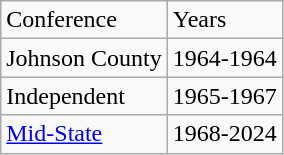<table class="wikitable">
<tr>
<td>Conference</td>
<td>Years</td>
</tr>
<tr>
<td>Johnson County</td>
<td>1964-1964</td>
</tr>
<tr>
<td>Independent</td>
<td>1965-1967</td>
</tr>
<tr>
<td><a href='#'>Mid-State</a></td>
<td>1968-2024</td>
</tr>
</table>
